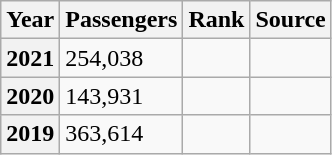<table class="wikitable sortable">
<tr>
<th>Year</th>
<th>Passengers</th>
<th>Rank</th>
<th>Source</th>
</tr>
<tr>
<th>2021</th>
<td>254,038 </td>
<td></td>
<td></td>
</tr>
<tr>
<th>2020</th>
<td>143,931 </td>
<td></td>
<td></td>
</tr>
<tr>
<th>2019</th>
<td>363,614</td>
<td></td>
<td></td>
</tr>
</table>
